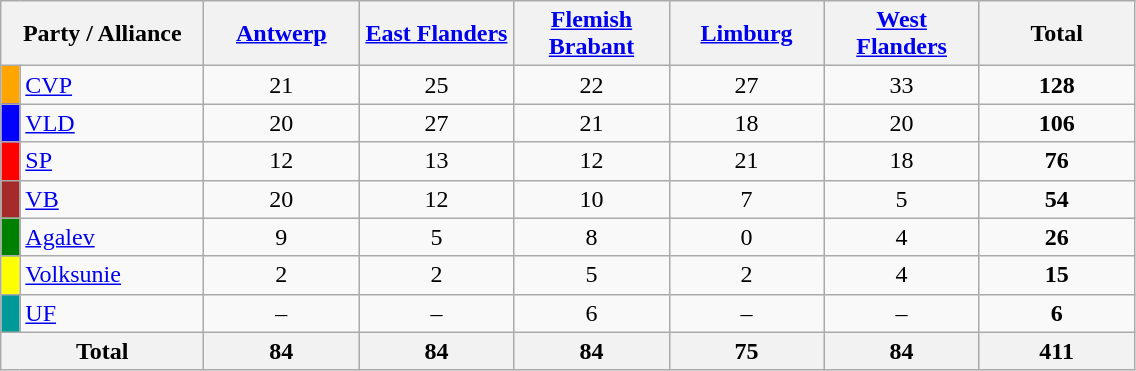<table class="wikitable" style="text-align: center">
<tr>
<th style="width: 8em" colspan=2>Party / Alliance</th>
<th style="width: 6em"><a href='#'>Antwerp</a></th>
<th style="width: 6em"><a href='#'>East Flanders</a></th>
<th style="width: 6em"><a href='#'>Flemish Brabant</a></th>
<th style="width: 6em"><a href='#'>Limburg</a></th>
<th style="width: 6em"><a href='#'>West Flanders</a></th>
<th style="width: 6em">Total</th>
</tr>
<tr>
<td bgcolor="orange"></td>
<td style="text-align: left;"><a href='#'>CVP</a></td>
<td>21</td>
<td>25</td>
<td>22</td>
<td>27</td>
<td>33</td>
<td><strong>128</strong></td>
</tr>
<tr>
<td bgcolor="blue"></td>
<td style="text-align: left;"><a href='#'>VLD</a></td>
<td>20</td>
<td>27</td>
<td>21</td>
<td>18</td>
<td>20</td>
<td><strong>106</strong></td>
</tr>
<tr>
<td bgcolor="red"></td>
<td style="text-align: left;"><a href='#'>SP</a></td>
<td>12</td>
<td>13</td>
<td>12</td>
<td>21</td>
<td>18</td>
<td><strong>76</strong></td>
</tr>
<tr>
<td bgcolor="brown"></td>
<td style="text-align: left;"><a href='#'>VB</a></td>
<td>20</td>
<td>12</td>
<td>10</td>
<td>7</td>
<td>5</td>
<td><strong>54</strong></td>
</tr>
<tr>
<td bgcolor="green"></td>
<td style="text-align: left;"><a href='#'>Agalev</a></td>
<td>9</td>
<td>5</td>
<td>8</td>
<td>0</td>
<td>4</td>
<td><strong>26</strong></td>
</tr>
<tr>
<td bgcolor="yellow"></td>
<td style="text-align: left;"><a href='#'>Volksunie</a></td>
<td>2</td>
<td>2</td>
<td>5</td>
<td>2</td>
<td>4</td>
<td><strong>15</strong></td>
</tr>
<tr>
<td bgcolor="#009999"></td>
<td style="text-align: left;"><a href='#'>UF</a></td>
<td>–</td>
<td>–</td>
<td>6</td>
<td>–</td>
<td>–</td>
<td><strong>6</strong></td>
</tr>
<tr>
<th colspan=2>Total</th>
<th>84</th>
<th>84</th>
<th>84</th>
<th>75</th>
<th>84</th>
<th>411</th>
</tr>
</table>
